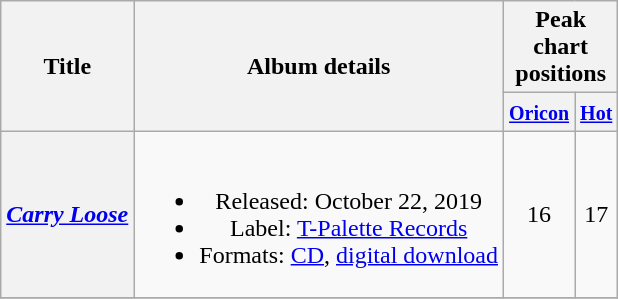<table class="wikitable plainrowheaders" style="text-align:center;">
<tr>
<th scope="col" rowspan="2">Title</th>
<th scope="col" rowspan="2">Album details</th>
<th scope="col" colspan="2">Peak <br> chart <br> positions</th>
</tr>
<tr>
<th scope="col" colspan="1"><small><a href='#'>Oricon</a></small></th>
<th scope="col" colspan="1"><small><a href='#'>Hot</a></small></th>
</tr>
<tr>
<th scope="row"><em><a href='#'>Carry Loose</a></em></th>
<td><br><ul><li>Released: October 22, 2019</li><li>Label: <a href='#'>T-Palette Records</a></li><li>Formats: <a href='#'>CD</a>, <a href='#'>digital download</a></li></ul></td>
<td>16</td>
<td>17</td>
</tr>
<tr>
</tr>
</table>
